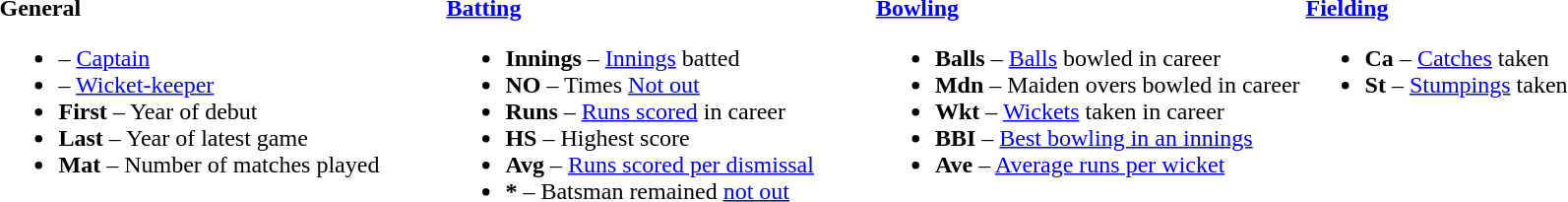<table>
<tr>
<td valign="top" style="width:26%"><br><strong>General</strong><ul><li> – <a href='#'>Captain</a></li><li> – <a href='#'>Wicket-keeper</a></li><li><strong>First</strong> – Year of debut</li><li><strong>Last</strong> – Year of latest game</li><li><strong>Mat</strong> – Number of matches played</li></ul></td>
<td valign="top" style="width:25%"><br><strong><a href='#'>Batting</a></strong><ul><li><strong>Innings</strong> – <a href='#'>Innings</a> batted</li><li><strong>NO</strong> – Times <a href='#'>Not out</a></li><li><strong>Runs</strong> – <a href='#'>Runs scored</a> in career</li><li><strong>HS</strong> – Highest score</li><li><strong>Avg</strong> – <a href='#'>Runs scored per dismissal</a></li><li><strong>*</strong> – Batsman remained <a href='#'>not out</a></li></ul></td>
<td valign="top" style="width:25%"><br><strong><a href='#'>Bowling</a></strong><ul><li><strong>Balls</strong> – <a href='#'>Balls</a> bowled in career</li><li><strong>Mdn</strong> – Maiden overs bowled in career</li><li><strong>Wkt</strong> – <a href='#'>Wickets</a> taken in career</li><li><strong>BBI</strong> – <a href='#'>Best bowling in an innings</a></li><li><strong>Ave</strong> – <a href='#'>Average runs per wicket</a></li></ul></td>
<td valign="top" style="width:24%"><br><strong><a href='#'>Fielding</a></strong><ul><li><strong>Ca</strong> – <a href='#'>Catches</a> taken</li><li><strong>St</strong> – <a href='#'>Stumpings</a> taken</li></ul></td>
</tr>
</table>
